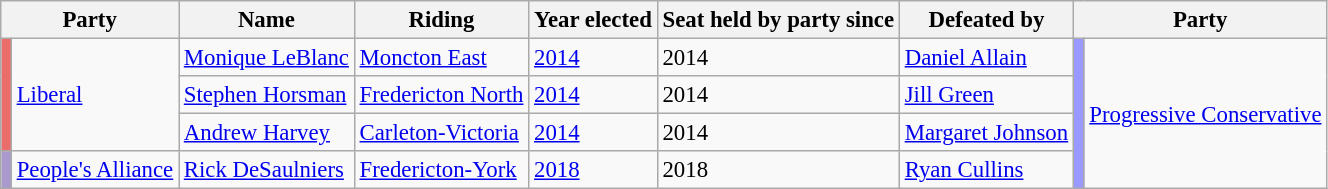<table class="wikitable sortable" style="font-size: 95%;">
<tr>
<th colspan="2">Party</th>
<th>Name</th>
<th>Riding</th>
<th>Year elected</th>
<th>Seat held by party since</th>
<th>Defeated by</th>
<th colspan="2">Party</th>
</tr>
<tr>
<td rowspan="3" style="background:#EA6D6A;"></td>
<td rowspan="3"><a href='#'>Liberal</a></td>
<td><a href='#'>Monique LeBlanc</a></td>
<td><a href='#'>Moncton East</a></td>
<td><a href='#'>2014</a></td>
<td>2014</td>
<td><a href='#'>Daniel Allain</a></td>
<td rowspan="4" style="background:#9999FF"></td>
<td rowspan="4"><a href='#'>Progressive Conservative</a></td>
</tr>
<tr>
<td><a href='#'>Stephen Horsman</a></td>
<td><a href='#'>Fredericton North</a></td>
<td><a href='#'>2014</a></td>
<td>2014</td>
<td><a href='#'>Jill Green</a></td>
</tr>
<tr>
<td><a href='#'>Andrew Harvey</a></td>
<td><a href='#'>Carleton-Victoria</a></td>
<td><a href='#'>2014</a></td>
<td>2014</td>
<td><a href='#'>Margaret Johnson</a></td>
</tr>
<tr>
<td style="background:#AA99CC"></td>
<td><a href='#'>People's Alliance</a></td>
<td><a href='#'>Rick DeSaulniers</a></td>
<td><a href='#'>Fredericton-York</a></td>
<td><a href='#'>2018</a></td>
<td>2018</td>
<td><a href='#'>Ryan Cullins</a></td>
</tr>
</table>
